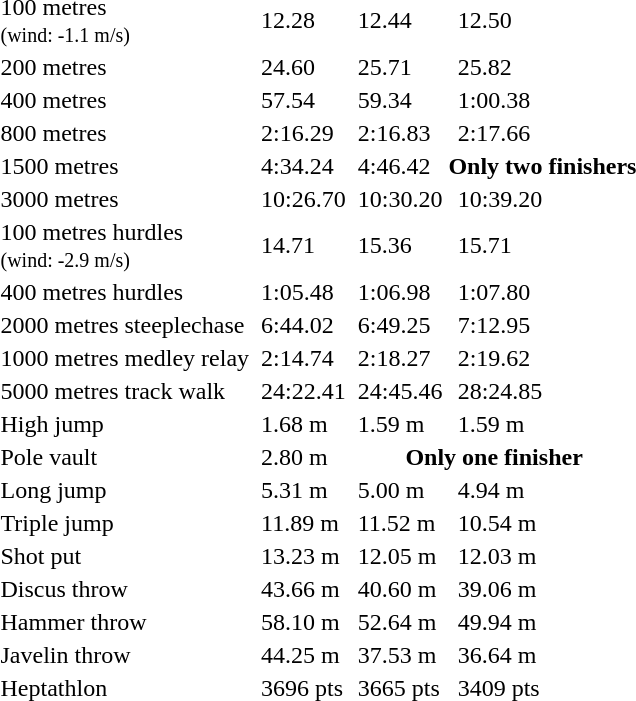<table>
<tr>
<td>100 metres<br><small>(wind: -1.1 m/s)</small></td>
<td></td>
<td>12.28</td>
<td></td>
<td>12.44</td>
<td></td>
<td>12.50</td>
</tr>
<tr>
<td>200 metres</td>
<td></td>
<td>24.60</td>
<td></td>
<td>25.71</td>
<td></td>
<td>25.82</td>
</tr>
<tr>
<td>400 metres</td>
<td></td>
<td>57.54</td>
<td></td>
<td>59.34</td>
<td></td>
<td>1:00.38</td>
</tr>
<tr>
<td>800 metres</td>
<td></td>
<td>2:16.29</td>
<td></td>
<td>2:16.83</td>
<td></td>
<td>2:17.66</td>
</tr>
<tr>
<td>1500 metres</td>
<td></td>
<td>4:34.24</td>
<td></td>
<td>4:46.42</td>
<th colspan=2>Only two finishers</th>
</tr>
<tr>
<td>3000 metres</td>
<td></td>
<td>10:26.70</td>
<td></td>
<td>10:30.20</td>
<td></td>
<td>10:39.20</td>
</tr>
<tr>
<td>100 metres hurdles<br><small>(wind: -2.9 m/s)</small></td>
<td></td>
<td>14.71</td>
<td></td>
<td>15.36</td>
<td></td>
<td>15.71</td>
</tr>
<tr>
<td>400 metres hurdles</td>
<td></td>
<td>1:05.48</td>
<td></td>
<td>1:06.98</td>
<td></td>
<td>1:07.80</td>
</tr>
<tr>
<td>2000 metres steeplechase</td>
<td></td>
<td>6:44.02</td>
<td></td>
<td>6:49.25</td>
<td></td>
<td>7:12.95</td>
</tr>
<tr>
<td>1000 metres medley relay</td>
<td></td>
<td>2:14.74</td>
<td></td>
<td>2:18.27</td>
<td></td>
<td>2:19.62</td>
</tr>
<tr>
<td>5000 metres track walk</td>
<td></td>
<td>24:22.41</td>
<td></td>
<td>24:45.46</td>
<td></td>
<td>28:24.85</td>
</tr>
<tr>
<td>High jump</td>
<td></td>
<td>1.68 m</td>
<td></td>
<td>1.59 m</td>
<td></td>
<td>1.59 m</td>
</tr>
<tr>
<td>Pole vault</td>
<td></td>
<td>2.80 m</td>
<th colspan=4>Only one finisher</th>
</tr>
<tr>
<td>Long jump</td>
<td></td>
<td>5.31 m</td>
<td></td>
<td>5.00 m</td>
<td></td>
<td>4.94 m</td>
</tr>
<tr>
<td>Triple jump</td>
<td></td>
<td>11.89 m</td>
<td></td>
<td>11.52 m</td>
<td></td>
<td>10.54 m</td>
</tr>
<tr>
<td>Shot put</td>
<td></td>
<td>13.23 m</td>
<td></td>
<td>12.05 m</td>
<td></td>
<td>12.03 m</td>
</tr>
<tr>
<td>Discus throw</td>
<td></td>
<td>43.66 m</td>
<td></td>
<td>40.60 m</td>
<td></td>
<td>39.06 m</td>
</tr>
<tr>
<td>Hammer throw</td>
<td></td>
<td>58.10 m</td>
<td></td>
<td>52.64 m</td>
<td></td>
<td>49.94 m</td>
</tr>
<tr>
<td>Javelin throw</td>
<td></td>
<td>44.25 m</td>
<td></td>
<td>37.53 m</td>
<td></td>
<td>36.64 m</td>
</tr>
<tr>
<td>Heptathlon</td>
<td></td>
<td>3696 pts</td>
<td></td>
<td>3665 pts</td>
<td></td>
<td>3409 pts</td>
</tr>
</table>
